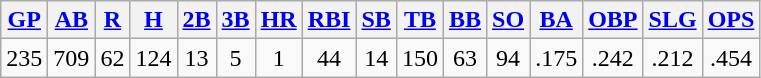<table class="wikitable">
<tr>
<th><a href='#'>GP</a></th>
<th><a href='#'>AB</a></th>
<th><a href='#'>R</a></th>
<th><a href='#'>H</a></th>
<th><a href='#'>2B</a></th>
<th><a href='#'>3B</a></th>
<th><a href='#'>HR</a></th>
<th><a href='#'>RBI</a></th>
<th><a href='#'>SB</a></th>
<th><a href='#'>TB</a></th>
<th><a href='#'>BB</a></th>
<th><a href='#'>SO</a></th>
<th><a href='#'>BA</a></th>
<th><a href='#'>OBP</a></th>
<th><a href='#'>SLG</a></th>
<th><a href='#'>OPS</a></th>
</tr>
<tr align=center>
<td>235</td>
<td>709</td>
<td>62</td>
<td>124</td>
<td>13</td>
<td>5</td>
<td>1</td>
<td>44</td>
<td>14</td>
<td>150</td>
<td>63</td>
<td>94</td>
<td>.175</td>
<td>.242</td>
<td>.212</td>
<td>.454</td>
</tr>
</table>
